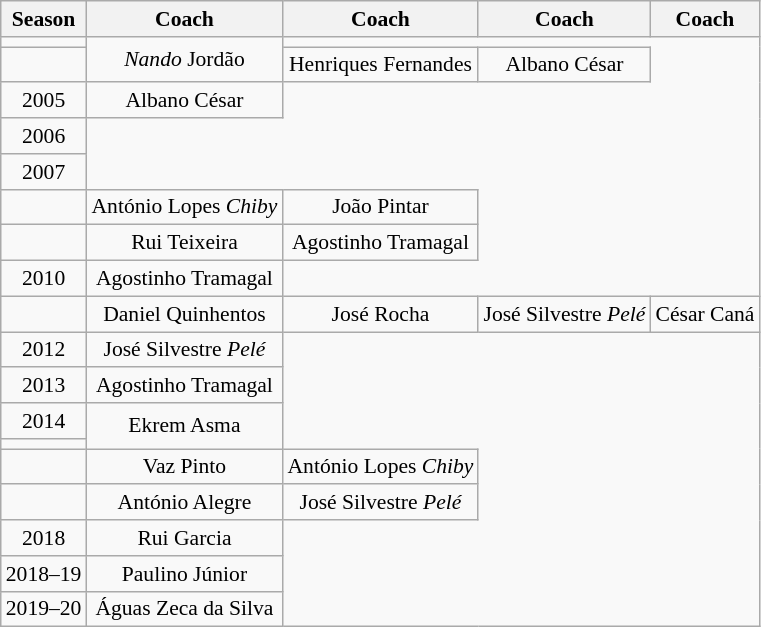<table class="wikitable" style="text-align:center; font-size:90%">
<tr>
<th>Season</th>
<th>Coach</th>
<th>Coach</th>
<th>Coach</th>
<th>Coach</th>
</tr>
<tr>
<td></td>
<td rowspan=2> <em>Nando</em> Jordão</td>
</tr>
<tr>
<td></td>
<td> Henriques Fernandes</td>
<td> Albano César</td>
</tr>
<tr>
<td>2005</td>
<td> Albano César</td>
</tr>
<tr>
<td>2006</td>
</tr>
<tr>
<td>2007</td>
</tr>
<tr>
<td></td>
<td> António Lopes <em>Chiby</em></td>
<td> João Pintar</td>
</tr>
<tr>
<td></td>
<td> Rui Teixeira</td>
<td> Agostinho Tramagal</td>
</tr>
<tr>
<td>2010</td>
<td> Agostinho Tramagal</td>
</tr>
<tr>
<td></td>
<td> Daniel Quinhentos</td>
<td> José Rocha</td>
<td> José Silvestre <em>Pelé</em></td>
<td> César Caná</td>
</tr>
<tr>
<td>2012</td>
<td> José Silvestre <em>Pelé</em></td>
</tr>
<tr>
<td>2013</td>
<td> Agostinho Tramagal</td>
</tr>
<tr>
<td>2014</td>
<td rowspan=2> Ekrem Asma</td>
</tr>
<tr>
<td></td>
</tr>
<tr>
<td></td>
<td> Vaz Pinto</td>
<td> António Lopes <em>Chiby</em></td>
</tr>
<tr>
<td></td>
<td> António Alegre</td>
<td> José Silvestre <em>Pelé</em></td>
</tr>
<tr>
<td>2018</td>
<td> Rui Garcia</td>
</tr>
<tr>
<td>2018–19</td>
<td> Paulino Júnior</td>
</tr>
<tr>
<td>2019–20</td>
<td> Águas Zeca da Silva</td>
</tr>
</table>
